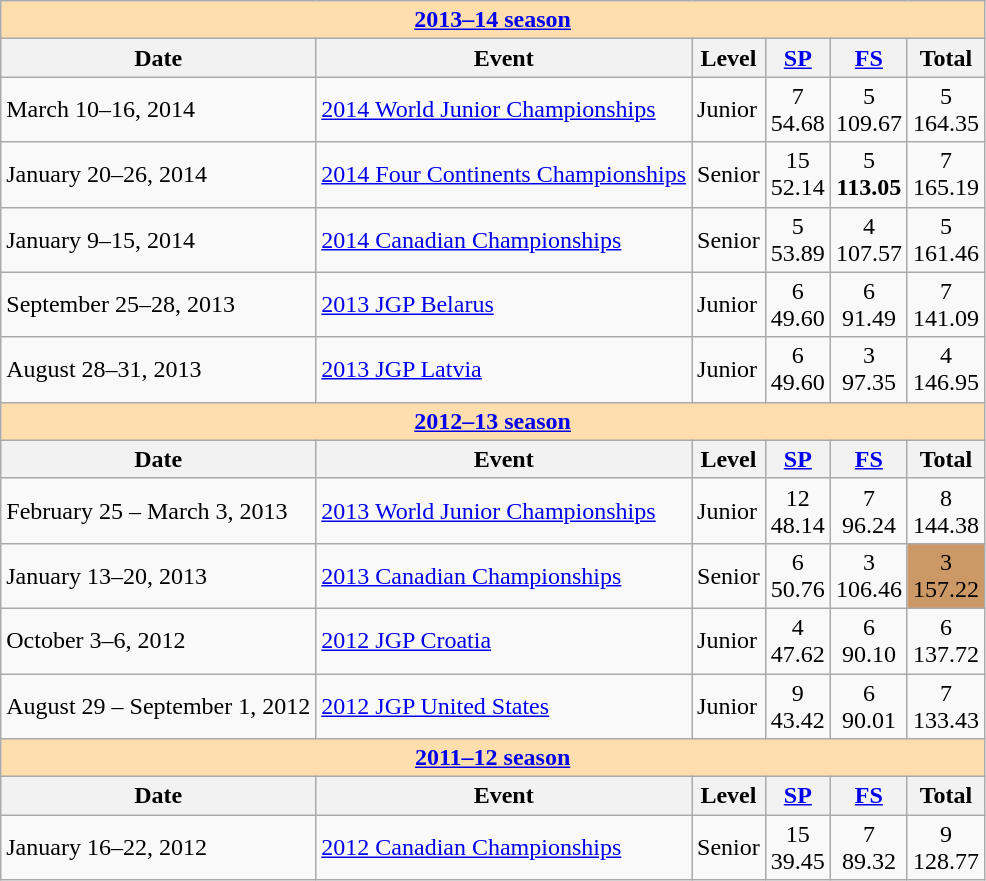<table class="wikitable">
<tr>
<th style="background-color: #ffdead; " colspan=6 align=center><a href='#'>2013–14 season</a></th>
</tr>
<tr>
<th>Date</th>
<th>Event</th>
<th>Level</th>
<th><a href='#'>SP</a></th>
<th><a href='#'>FS</a></th>
<th>Total</th>
</tr>
<tr>
<td>March 10–16, 2014</td>
<td><a href='#'>2014 World Junior Championships</a></td>
<td>Junior</td>
<td align=center>7 <br> 54.68</td>
<td align=center>5 <br> 109.67</td>
<td align=center>5 <br> 164.35</td>
</tr>
<tr>
<td>January 20–26, 2014</td>
<td><a href='#'>2014 Four Continents Championships</a></td>
<td>Senior</td>
<td align=center>15 <br> 52.14</td>
<td align=center>5 <br> <strong>113.05</strong></td>
<td align=center>7 <br> 165.19</td>
</tr>
<tr>
<td>January 9–15, 2014</td>
<td><a href='#'>2014 Canadian Championships</a></td>
<td>Senior</td>
<td align=center>5 <br> 53.89</td>
<td align=center>4 <br> 107.57</td>
<td align=center>5 <br> 161.46</td>
</tr>
<tr>
<td>September 25–28, 2013</td>
<td><a href='#'>2013 JGP Belarus</a></td>
<td>Junior</td>
<td align=center>6 <br> 49.60</td>
<td align=center>6 <br> 91.49</td>
<td align=center>7 <br> 141.09</td>
</tr>
<tr>
<td>August 28–31, 2013</td>
<td><a href='#'>2013 JGP Latvia</a></td>
<td>Junior</td>
<td align=center>6 <br> 49.60</td>
<td align=center>3 <br> 97.35</td>
<td align=center>4 <br> 146.95</td>
</tr>
<tr>
<th style="background-color: #ffdead; " colspan=6 align=center><a href='#'>2012–13 season</a></th>
</tr>
<tr>
<th>Date</th>
<th>Event</th>
<th>Level</th>
<th><a href='#'>SP</a></th>
<th><a href='#'>FS</a></th>
<th>Total</th>
</tr>
<tr>
<td>February 25 – March 3, 2013</td>
<td><a href='#'>2013 World Junior Championships</a></td>
<td>Junior</td>
<td align=center>12 <br> 48.14</td>
<td align=center>7 <br> 96.24</td>
<td align=center>8 <br> 144.38</td>
</tr>
<tr>
<td>January 13–20, 2013</td>
<td><a href='#'>2013 Canadian Championships</a></td>
<td>Senior</td>
<td align=center>6 <br> 50.76</td>
<td align=center>3 <br> 106.46</td>
<td align=center bgcolor=cc9966>3 <br> 157.22</td>
</tr>
<tr>
<td>October 3–6, 2012</td>
<td><a href='#'>2012 JGP Croatia</a></td>
<td>Junior</td>
<td align=center>4 <br> 47.62</td>
<td align=center>6 <br> 90.10</td>
<td align=center>6 <br> 137.72</td>
</tr>
<tr>
<td>August 29 – September 1, 2012</td>
<td><a href='#'>2012 JGP United States</a></td>
<td>Junior</td>
<td align=center>9 <br> 43.42</td>
<td align=center>6 <br> 90.01</td>
<td align=center>7 <br> 133.43</td>
</tr>
<tr>
<th style="background-color: #ffdead; " colspan=6 align=center><a href='#'>2011–12 season</a></th>
</tr>
<tr>
<th>Date</th>
<th>Event</th>
<th>Level</th>
<th><a href='#'>SP</a></th>
<th><a href='#'>FS</a></th>
<th>Total</th>
</tr>
<tr>
<td>January 16–22, 2012</td>
<td><a href='#'>2012 Canadian Championships</a></td>
<td>Senior</td>
<td align=center>15 <br> 39.45</td>
<td align=center>7 <br> 89.32</td>
<td align=center>9 <br> 128.77</td>
</tr>
</table>
